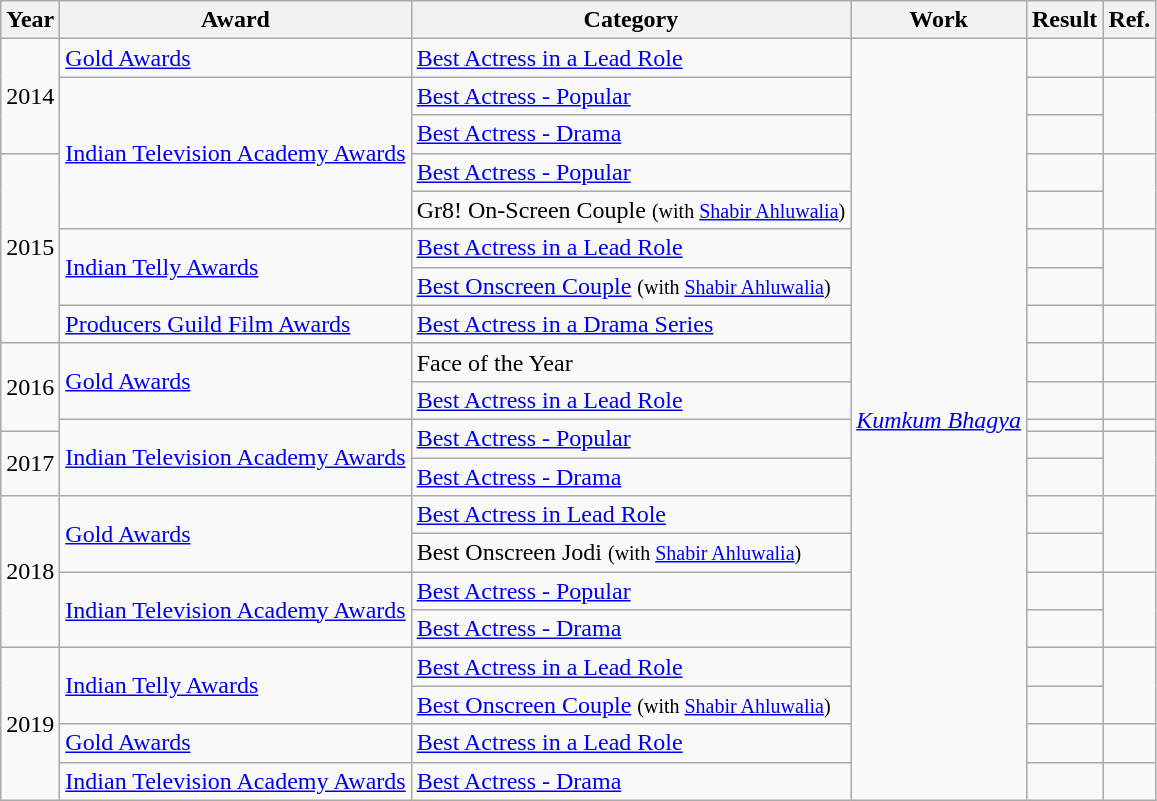<table class="wikitable">
<tr>
<th>Year</th>
<th>Award</th>
<th>Category</th>
<th>Work</th>
<th>Result</th>
<th>Ref.</th>
</tr>
<tr>
<td rowspan="3">2014</td>
<td><a href='#'>Gold Awards</a></td>
<td><a href='#'>Best Actress in a Lead Role</a></td>
<td rowspan="21"><em><a href='#'>Kumkum Bhagya</a></em></td>
<td></td>
<td></td>
</tr>
<tr>
<td rowspan="4"><a href='#'>Indian Television Academy Awards</a></td>
<td><a href='#'>Best Actress - Popular</a></td>
<td></td>
<td rowspan="2"></td>
</tr>
<tr>
<td><a href='#'>Best Actress - Drama</a></td>
<td></td>
</tr>
<tr>
<td rowspan="5">2015</td>
<td><a href='#'>Best Actress - Popular</a></td>
<td></td>
<td rowspan="2"></td>
</tr>
<tr>
<td>Gr8! On-Screen Couple <small>(with <a href='#'>Shabir Ahluwalia</a>)</small></td>
<td></td>
</tr>
<tr>
<td rowspan="2"><a href='#'>Indian Telly Awards</a></td>
<td><a href='#'>Best Actress in a Lead Role</a></td>
<td></td>
<td rowspan="2"></td>
</tr>
<tr>
<td><a href='#'>Best Onscreen Couple</a> <small>(with <a href='#'>Shabir Ahluwalia</a>)</small></td>
<td></td>
</tr>
<tr>
<td><a href='#'>Producers Guild Film Awards</a></td>
<td><a href='#'>Best Actress in a Drama Series</a></td>
<td></td>
<td></td>
</tr>
<tr>
<td rowspan="3">2016</td>
<td rowspan="2"><a href='#'>Gold Awards</a></td>
<td>Face of the Year</td>
<td></td>
<td></td>
</tr>
<tr>
<td><a href='#'>Best Actress in a Lead Role</a></td>
<td></td>
<td></td>
</tr>
<tr>
<td rowspan="3"><a href='#'>Indian Television Academy Awards</a></td>
<td rowspan="2"><a href='#'>Best Actress - Popular</a></td>
<td></td>
<td></td>
</tr>
<tr>
<td rowspan="2">2017</td>
<td></td>
<td rowspan="2"></td>
</tr>
<tr>
<td><a href='#'>Best Actress - Drama</a></td>
<td></td>
</tr>
<tr>
<td rowspan="4">2018</td>
<td rowspan="2"><a href='#'>Gold Awards</a></td>
<td><a href='#'>Best Actress in Lead Role</a></td>
<td></td>
<td rowspan="2"></td>
</tr>
<tr>
<td>Best Onscreen Jodi <small>(with <a href='#'>Shabir Ahluwalia</a>)</small></td>
<td></td>
</tr>
<tr>
<td rowspan="2"><a href='#'>Indian Television Academy Awards</a></td>
<td><a href='#'>Best Actress - Popular</a></td>
<td></td>
<td rowspan="2"></td>
</tr>
<tr>
<td><a href='#'>Best Actress - Drama</a></td>
<td></td>
</tr>
<tr>
<td rowspan="4">2019</td>
<td rowspan="2"><a href='#'>Indian Telly Awards</a></td>
<td><a href='#'>Best Actress in a Lead Role</a></td>
<td></td>
<td rowspan="2"></td>
</tr>
<tr>
<td><a href='#'>Best Onscreen Couple</a> <small>(with <a href='#'>Shabir Ahluwalia</a>)</small></td>
<td></td>
</tr>
<tr>
<td><a href='#'>Gold Awards</a></td>
<td><a href='#'>Best Actress in a Lead Role</a></td>
<td></td>
<td></td>
</tr>
<tr>
<td><a href='#'>Indian Television Academy Awards</a></td>
<td><a href='#'>Best Actress - Drama</a></td>
<td></td>
<td></td>
</tr>
</table>
